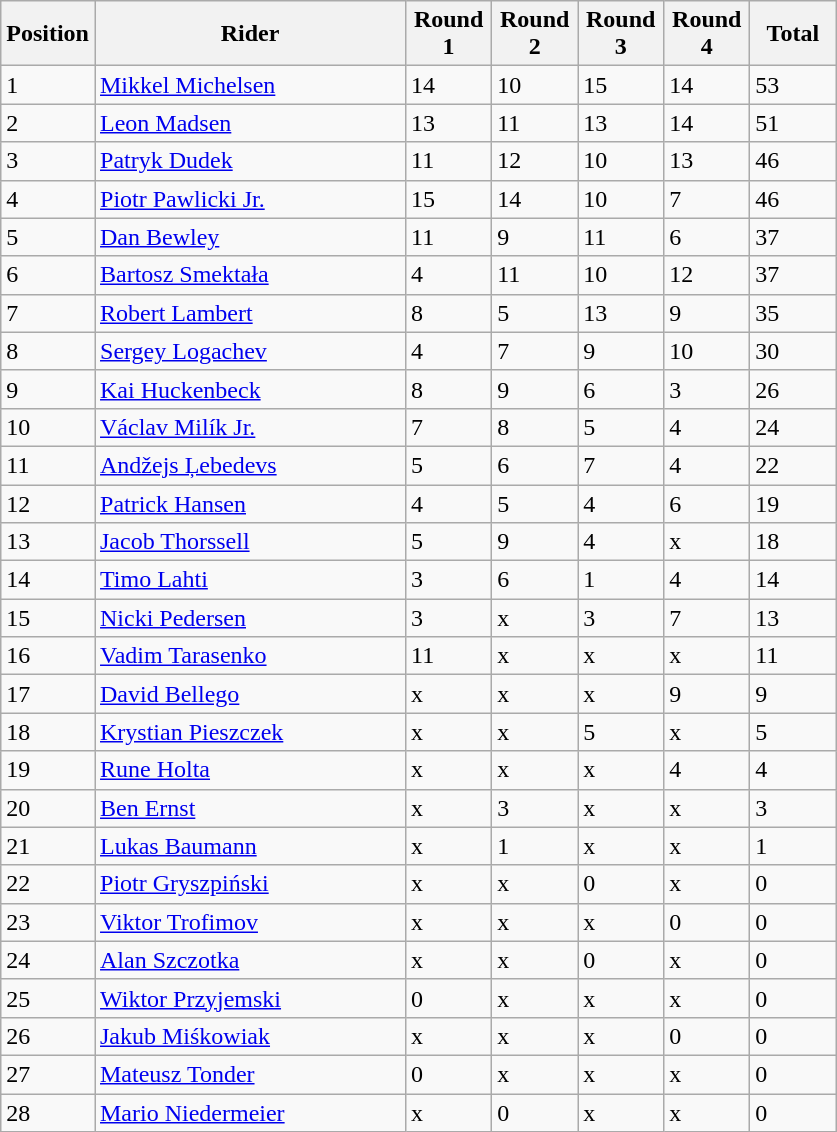<table class="wikitable" style="font-size: 100%">
<tr>
<th width=30>Position</th>
<th width=200>Rider</th>
<th width=50>Round 1</th>
<th width=50>Round 2</th>
<th width=50>Round 3</th>
<th width=50>Round 4</th>
<th width=50>Total</th>
</tr>
<tr>
<td>1</td>
<td> <a href='#'>Mikkel Michelsen</a></td>
<td>14</td>
<td>10</td>
<td>15</td>
<td>14</td>
<td>53</td>
</tr>
<tr>
<td>2</td>
<td> <a href='#'>Leon Madsen</a></td>
<td>13</td>
<td>11</td>
<td>13</td>
<td>14</td>
<td>51</td>
</tr>
<tr>
<td>3</td>
<td> <a href='#'>Patryk Dudek</a></td>
<td>11</td>
<td>12</td>
<td>10</td>
<td>13</td>
<td>46</td>
</tr>
<tr>
<td>4</td>
<td> <a href='#'>Piotr Pawlicki Jr.</a></td>
<td>15</td>
<td>14</td>
<td>10</td>
<td>7</td>
<td>46</td>
</tr>
<tr>
<td>5</td>
<td> <a href='#'>Dan Bewley</a></td>
<td>11</td>
<td>9</td>
<td>11</td>
<td>6</td>
<td>37</td>
</tr>
<tr>
<td>6</td>
<td> <a href='#'>Bartosz Smektała</a></td>
<td>4</td>
<td>11</td>
<td>10</td>
<td>12</td>
<td>37</td>
</tr>
<tr>
<td>7</td>
<td> <a href='#'>Robert Lambert</a></td>
<td>8</td>
<td>5</td>
<td>13</td>
<td>9</td>
<td>35</td>
</tr>
<tr>
<td>8</td>
<td> <a href='#'>Sergey Logachev</a></td>
<td>4</td>
<td>7</td>
<td>9</td>
<td>10</td>
<td>30</td>
</tr>
<tr>
<td>9</td>
<td> <a href='#'>Kai Huckenbeck</a></td>
<td>8</td>
<td>9</td>
<td>6</td>
<td>3</td>
<td>26</td>
</tr>
<tr>
<td>10</td>
<td> <a href='#'>Václav Milík Jr.</a></td>
<td>7</td>
<td>8</td>
<td>5</td>
<td>4</td>
<td>24</td>
</tr>
<tr>
<td>11</td>
<td> <a href='#'>Andžejs Ļebedevs</a></td>
<td>5</td>
<td>6</td>
<td>7</td>
<td>4</td>
<td>22</td>
</tr>
<tr>
<td>12</td>
<td> <a href='#'>Patrick Hansen</a></td>
<td>4</td>
<td>5</td>
<td>4</td>
<td>6</td>
<td>19</td>
</tr>
<tr>
<td>13</td>
<td> <a href='#'>Jacob Thorssell</a></td>
<td>5</td>
<td>9</td>
<td>4</td>
<td>x</td>
<td>18</td>
</tr>
<tr>
<td>14</td>
<td> <a href='#'>Timo Lahti</a></td>
<td>3</td>
<td>6</td>
<td>1</td>
<td>4</td>
<td>14</td>
</tr>
<tr>
<td>15</td>
<td> <a href='#'>Nicki Pedersen</a></td>
<td>3</td>
<td>x</td>
<td>3</td>
<td>7</td>
<td>13</td>
</tr>
<tr>
<td>16</td>
<td> <a href='#'>Vadim Tarasenko</a></td>
<td>11</td>
<td>x</td>
<td>x</td>
<td>x</td>
<td>11</td>
</tr>
<tr>
<td>17</td>
<td> <a href='#'>David Bellego</a></td>
<td>x</td>
<td>x</td>
<td>x</td>
<td>9</td>
<td>9</td>
</tr>
<tr>
<td>18</td>
<td> <a href='#'>Krystian Pieszczek</a></td>
<td>x</td>
<td>x</td>
<td>5</td>
<td>x</td>
<td>5</td>
</tr>
<tr>
<td>19</td>
<td> <a href='#'>Rune Holta</a></td>
<td>x</td>
<td>x</td>
<td>x</td>
<td>4</td>
<td>4</td>
</tr>
<tr>
<td>20</td>
<td> <a href='#'>Ben Ernst</a></td>
<td>x</td>
<td>3</td>
<td>x</td>
<td>x</td>
<td>3</td>
</tr>
<tr>
<td>21</td>
<td> <a href='#'>Lukas Baumann</a></td>
<td>x</td>
<td>1</td>
<td>x</td>
<td>x</td>
<td>1</td>
</tr>
<tr>
<td>22</td>
<td> <a href='#'>Piotr Gryszpiński</a></td>
<td>x</td>
<td>x</td>
<td>0</td>
<td>x</td>
<td>0</td>
</tr>
<tr>
<td>23</td>
<td> <a href='#'>Viktor Trofimov</a></td>
<td>x</td>
<td>x</td>
<td>x</td>
<td>0</td>
<td>0</td>
</tr>
<tr>
<td>24</td>
<td> <a href='#'>Alan Szczotka</a></td>
<td>x</td>
<td>x</td>
<td>0</td>
<td>x</td>
<td>0</td>
</tr>
<tr>
<td>25</td>
<td> <a href='#'>Wiktor Przyjemski</a></td>
<td>0</td>
<td>x</td>
<td>x</td>
<td>x</td>
<td>0</td>
</tr>
<tr>
<td>26</td>
<td> <a href='#'>Jakub Miśkowiak</a></td>
<td>x</td>
<td>x</td>
<td>x</td>
<td>0</td>
<td>0</td>
</tr>
<tr>
<td>27</td>
<td> <a href='#'>Mateusz Tonder</a></td>
<td>0</td>
<td>x</td>
<td>x</td>
<td>x</td>
<td>0</td>
</tr>
<tr>
<td>28</td>
<td> <a href='#'>Mario Niedermeier</a></td>
<td>x</td>
<td>0</td>
<td>x</td>
<td>x</td>
<td>0</td>
</tr>
</table>
